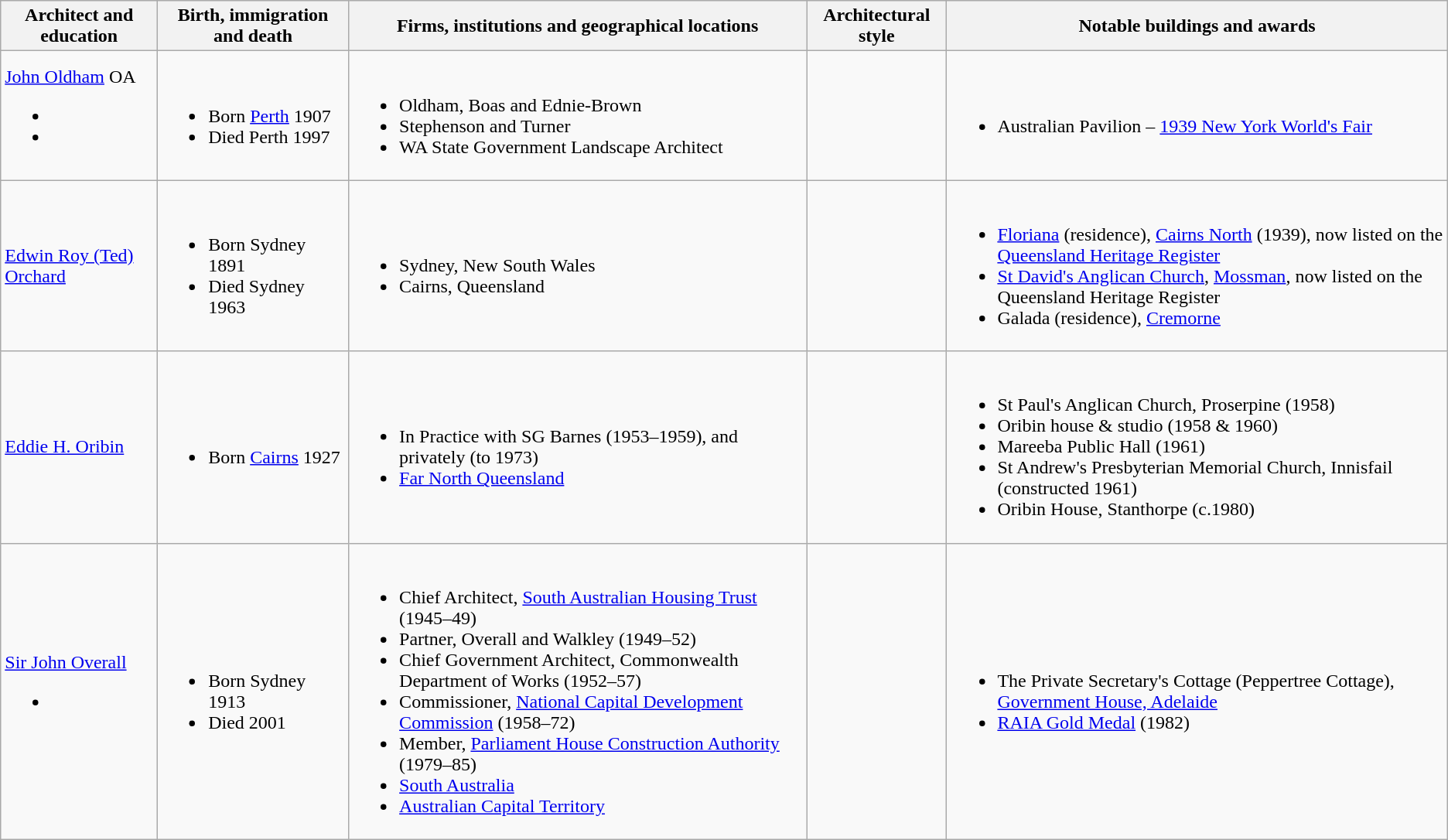<table class="wikitable">
<tr style="background:#efefef;">
<th>Architect and education</th>
<th>Birth, immigration and death</th>
<th>Firms, institutions and geographical locations</th>
<th>Architectural style</th>
<th>Notable buildings and awards</th>
</tr>
<tr>
<td><a href='#'>John Oldham</a> OA<br><ul><li></li><li></li></ul></td>
<td><br><ul><li>Born <a href='#'>Perth</a> 1907</li><li>Died Perth 1997</li></ul></td>
<td><br><ul><li>Oldham, Boas and Ednie-Brown</li><li>Stephenson and Turner</li><li>WA State Government Landscape Architect</li></ul></td>
<td></td>
<td><br><ul><li>Australian Pavilion – <a href='#'>1939 New York World's Fair</a></li></ul></td>
</tr>
<tr>
<td><a href='#'>Edwin Roy (Ted) Orchard</a></td>
<td><br><ul><li>Born Sydney 1891</li><li>Died Sydney 1963</li></ul></td>
<td><br><ul><li>Sydney, New South Wales</li><li>Cairns, Queensland</li></ul></td>
<td></td>
<td><br><ul><li><a href='#'>Floriana</a> (residence), <a href='#'>Cairns North</a> (1939), now listed on the <a href='#'>Queensland Heritage Register</a></li><li><a href='#'>St David's Anglican Church</a>, <a href='#'>Mossman</a>, now listed on the Queensland Heritage Register</li><li>Galada (residence), <a href='#'>Cremorne</a></li></ul></td>
</tr>
<tr>
<td><a href='#'>Eddie H. Oribin</a></td>
<td><br><ul><li>Born <a href='#'>Cairns</a> 1927</li></ul></td>
<td><br><ul><li>In Practice with SG Barnes (1953–1959), and privately (to 1973)</li><li><a href='#'>Far North Queensland</a></li></ul></td>
<td></td>
<td><br><ul><li>St Paul's Anglican Church, Proserpine (1958)</li><li>Oribin house & studio (1958 & 1960)</li><li>Mareeba Public Hall (1961)</li><li>St Andrew's Presbyterian Memorial Church, Innisfail (constructed 1961)</li><li>Oribin House, Stanthorpe (c.1980)</li></ul></td>
</tr>
<tr>
<td><a href='#'>Sir John Overall</a> <br><ul><li></li></ul></td>
<td><br><ul><li>Born Sydney 1913</li><li>Died 2001</li></ul></td>
<td><br><ul><li>Chief Architect, <a href='#'>South Australian Housing Trust</a> (1945–49)</li><li>Partner, Overall and Walkley (1949–52)</li><li>Chief Government Architect, Commonwealth Department of Works (1952–57)</li><li>Commissioner, <a href='#'>National Capital Development Commission</a> (1958–72)</li><li>Member, <a href='#'>Parliament House Construction Authority</a> (1979–85)</li><li><a href='#'>South Australia</a></li><li><a href='#'>Australian Capital Territory</a></li></ul></td>
<td></td>
<td><br><ul><li>The Private Secretary's Cottage (Peppertree Cottage), <a href='#'>Government House, Adelaide</a></li><li><a href='#'>RAIA Gold Medal</a> (1982)</li></ul></td>
</tr>
</table>
